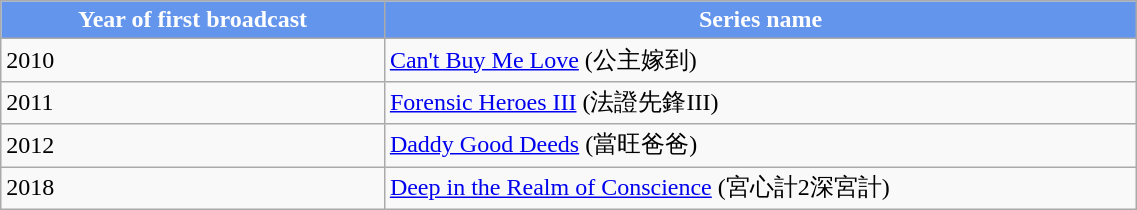<table class="wikitable" width="60%">
<tr style="background:cornflowerblue; color:white" align=center>
<td style="width:7%"><strong>Year of first broadcast</strong></td>
<td style="width:15%"><strong>Series name</strong></td>
</tr>
<tr>
<td>2010</td>
<td><a href='#'>Can't Buy Me Love</a> (公主嫁到)</td>
</tr>
<tr>
<td>2011</td>
<td><a href='#'>Forensic Heroes III</a> (法證先鋒III)</td>
</tr>
<tr>
<td>2012</td>
<td><a href='#'>Daddy Good Deeds</a> (當旺爸爸)</td>
</tr>
<tr>
<td>2018</td>
<td><a href='#'>Deep in the Realm of Conscience</a> (宮心計2深宮計)</td>
</tr>
</table>
